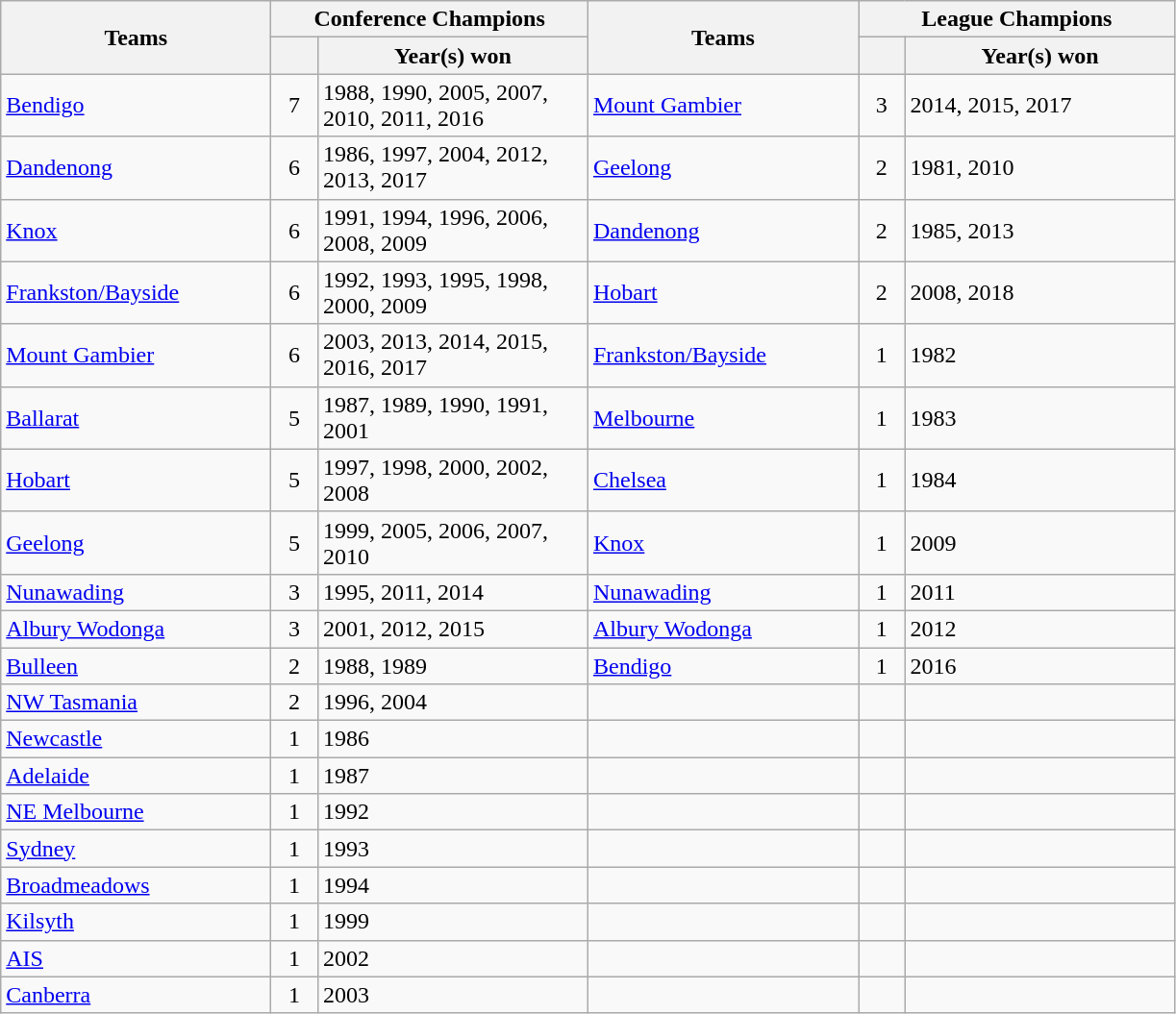<table class="wikitable">
<tr>
<th rowspan="2" width="180">Teams</th>
<th colspan="2">Conference Champions</th>
<th rowspan="2" width="180">Teams</th>
<th colspan="2">League Champions</th>
</tr>
<tr>
<th width="25"></th>
<th width="180">Year(s) won</th>
<th width="25"></th>
<th width="180">Year(s) won</th>
</tr>
<tr>
<td><a href='#'>Bendigo</a></td>
<td align="center">7</td>
<td>1988, 1990, 2005, 2007, 2010, 2011, 2016</td>
<td><a href='#'>Mount Gambier</a></td>
<td align="center">3</td>
<td>2014, 2015, 2017</td>
</tr>
<tr>
<td><a href='#'>Dandenong</a></td>
<td align="center">6</td>
<td>1986, 1997, 2004, 2012, 2013, 2017</td>
<td><a href='#'>Geelong</a></td>
<td align="center">2</td>
<td>1981, 2010</td>
</tr>
<tr>
<td><a href='#'>Knox</a></td>
<td align="center">6</td>
<td>1991, 1994, 1996, 2006, 2008, 2009</td>
<td><a href='#'>Dandenong</a></td>
<td align="center">2</td>
<td>1985, 2013</td>
</tr>
<tr>
<td><a href='#'>Frankston/Bayside</a></td>
<td align="center">6</td>
<td>1992, 1993, 1995, 1998, 2000, 2009</td>
<td><a href='#'>Hobart</a></td>
<td align="center">2</td>
<td>2008, 2018</td>
</tr>
<tr>
<td><a href='#'>Mount Gambier</a></td>
<td align="center">6</td>
<td>2003, 2013, 2014, 2015, 2016, 2017</td>
<td><a href='#'>Frankston/Bayside</a></td>
<td align="center">1</td>
<td>1982</td>
</tr>
<tr>
<td><a href='#'>Ballarat</a></td>
<td align="center">5</td>
<td>1987, 1989, 1990, 1991, 2001</td>
<td><a href='#'>Melbourne</a></td>
<td align="center">1</td>
<td>1983</td>
</tr>
<tr>
<td><a href='#'>Hobart</a></td>
<td align="center">5</td>
<td>1997, 1998, 2000, 2002, 2008</td>
<td><a href='#'>Chelsea</a></td>
<td align="center">1</td>
<td>1984</td>
</tr>
<tr>
<td><a href='#'>Geelong</a></td>
<td align="center">5</td>
<td>1999, 2005, 2006, 2007, 2010</td>
<td><a href='#'>Knox</a></td>
<td align="center">1</td>
<td>2009</td>
</tr>
<tr>
<td><a href='#'>Nunawading</a></td>
<td align="center">3</td>
<td>1995, 2011, 2014</td>
<td><a href='#'>Nunawading</a></td>
<td align="center">1</td>
<td>2011</td>
</tr>
<tr>
<td><a href='#'>Albury Wodonga</a></td>
<td align="center">3</td>
<td>2001, 2012, 2015</td>
<td><a href='#'>Albury Wodonga</a></td>
<td align="center">1</td>
<td>2012</td>
</tr>
<tr>
<td><a href='#'>Bulleen</a></td>
<td align="center">2</td>
<td>1988, 1989</td>
<td><a href='#'>Bendigo</a></td>
<td align="center">1</td>
<td>2016</td>
</tr>
<tr>
<td><a href='#'>NW Tasmania</a></td>
<td align="center">2</td>
<td>1996, 2004</td>
<td></td>
<td></td>
<td></td>
</tr>
<tr>
<td><a href='#'>Newcastle</a></td>
<td align="center">1</td>
<td>1986</td>
<td></td>
<td></td>
<td></td>
</tr>
<tr>
<td><a href='#'>Adelaide</a></td>
<td align="center">1</td>
<td>1987</td>
<td></td>
<td></td>
<td></td>
</tr>
<tr>
<td><a href='#'>NE Melbourne</a></td>
<td align="center">1</td>
<td>1992</td>
<td></td>
<td></td>
<td></td>
</tr>
<tr>
<td><a href='#'>Sydney</a></td>
<td align="center">1</td>
<td>1993</td>
<td></td>
<td></td>
<td></td>
</tr>
<tr>
<td><a href='#'>Broadmeadows</a></td>
<td align="center">1</td>
<td>1994</td>
<td></td>
<td></td>
<td></td>
</tr>
<tr>
<td><a href='#'>Kilsyth</a></td>
<td align="center">1</td>
<td>1999</td>
<td></td>
<td></td>
<td></td>
</tr>
<tr>
<td><a href='#'>AIS</a></td>
<td align="center">1</td>
<td>2002</td>
<td></td>
<td></td>
<td></td>
</tr>
<tr>
<td><a href='#'>Canberra</a></td>
<td align="center">1</td>
<td>2003</td>
<td></td>
<td></td>
<td></td>
</tr>
</table>
